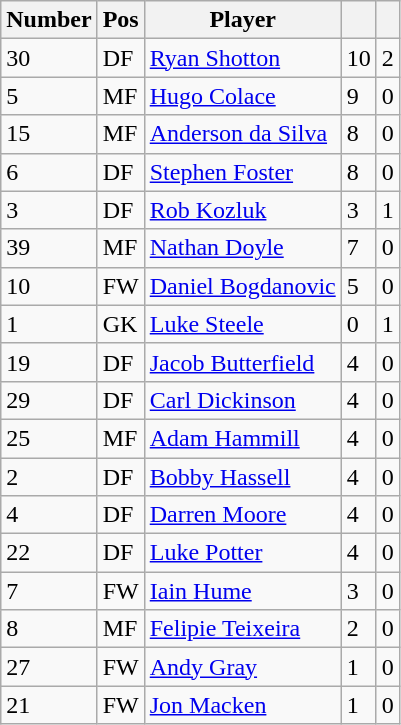<table class="wikitable">
<tr>
<th>Number</th>
<th>Pos</th>
<th>Player</th>
<th></th>
<th></th>
</tr>
<tr>
<td>30</td>
<td>DF</td>
<td align=left><a href='#'>Ryan Shotton</a></td>
<td>10</td>
<td>2</td>
</tr>
<tr>
<td>5</td>
<td>MF</td>
<td align=left><a href='#'>Hugo Colace</a></td>
<td>9</td>
<td>0</td>
</tr>
<tr>
<td>15</td>
<td>MF</td>
<td align=left><a href='#'>Anderson da Silva</a></td>
<td>8</td>
<td>0</td>
</tr>
<tr>
<td>6</td>
<td>DF</td>
<td align=left><a href='#'>Stephen Foster</a></td>
<td>8</td>
<td>0</td>
</tr>
<tr>
<td>3</td>
<td>DF</td>
<td align=left><a href='#'>Rob Kozluk</a></td>
<td>3</td>
<td>1</td>
</tr>
<tr>
<td>39</td>
<td>MF</td>
<td align=left><a href='#'>Nathan Doyle</a></td>
<td>7</td>
<td>0</td>
</tr>
<tr>
<td>10</td>
<td>FW</td>
<td align=left><a href='#'>Daniel Bogdanovic</a></td>
<td>5</td>
<td>0</td>
</tr>
<tr>
<td>1</td>
<td>GK</td>
<td align=left><a href='#'>Luke Steele</a></td>
<td>0</td>
<td>1</td>
</tr>
<tr>
<td>19</td>
<td>DF</td>
<td align=left><a href='#'>Jacob Butterfield</a></td>
<td>4</td>
<td>0</td>
</tr>
<tr>
<td>29</td>
<td>DF</td>
<td align=left><a href='#'>Carl Dickinson</a></td>
<td>4</td>
<td>0</td>
</tr>
<tr>
<td>25</td>
<td>MF</td>
<td align=left><a href='#'>Adam Hammill</a></td>
<td>4</td>
<td>0</td>
</tr>
<tr>
<td>2</td>
<td>DF</td>
<td align=left><a href='#'>Bobby Hassell</a></td>
<td>4</td>
<td>0</td>
</tr>
<tr>
<td>4</td>
<td>DF</td>
<td align=left><a href='#'>Darren Moore</a></td>
<td>4</td>
<td>0</td>
</tr>
<tr>
<td>22</td>
<td>DF</td>
<td align=left><a href='#'>Luke Potter</a></td>
<td>4</td>
<td>0</td>
</tr>
<tr>
<td>7</td>
<td>FW</td>
<td align=left><a href='#'>Iain Hume</a></td>
<td>3</td>
<td>0</td>
</tr>
<tr>
<td>8</td>
<td>MF</td>
<td align=left><a href='#'>Felipie Teixeira</a></td>
<td>2</td>
<td>0</td>
</tr>
<tr>
<td>27</td>
<td>FW</td>
<td align=left><a href='#'>Andy Gray</a></td>
<td>1</td>
<td>0</td>
</tr>
<tr>
<td>21</td>
<td>FW</td>
<td align=left><a href='#'>Jon Macken</a></td>
<td>1</td>
<td>0</td>
</tr>
</table>
